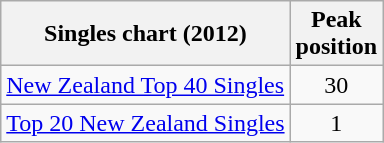<table class="wikitable">
<tr>
<th align="left">Singles chart (2012)</th>
<th align="left">Peak<br>position</th>
</tr>
<tr>
<td 1align="left"><a href='#'>New Zealand Top 40 Singles</a></td>
<td style="text-align:center;">30</td>
</tr>
<tr>
<td align="left"><a href='#'>Top 20 New Zealand Singles</a></td>
<td style="text-align:center;">1</td>
</tr>
</table>
